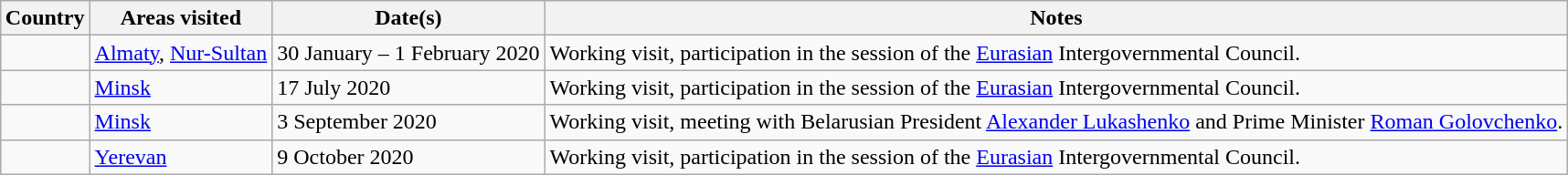<table class="wikitable" style="margin: 1em auto 1em auto">
<tr>
<th scope="col">Country</th>
<th scope="col">Areas visited</th>
<th scope="col">Date(s)</th>
<th scope="col">Notes</th>
</tr>
<tr>
<td></td>
<td><a href='#'>Almaty</a>, <a href='#'>Nur-Sultan</a></td>
<td>30 January – 1 February 2020</td>
<td>Working visit, participation in the session of the <a href='#'>Eurasian</a> Intergovernmental Council.</td>
</tr>
<tr>
<td></td>
<td><a href='#'>Minsk</a></td>
<td>17 July 2020</td>
<td>Working visit, participation in the session of the <a href='#'>Eurasian</a> Intergovernmental Council.</td>
</tr>
<tr>
<td></td>
<td><a href='#'>Minsk</a></td>
<td>3 September 2020</td>
<td>Working visit, meeting with Belarusian President <a href='#'>Alexander Lukashenko</a> and Prime Minister <a href='#'>Roman Golovchenko</a>.</td>
</tr>
<tr>
<td></td>
<td><a href='#'>Yerevan</a></td>
<td>9 October 2020</td>
<td>Working visit, participation in the session of the <a href='#'>Eurasian</a> Intergovernmental Council.</td>
</tr>
</table>
